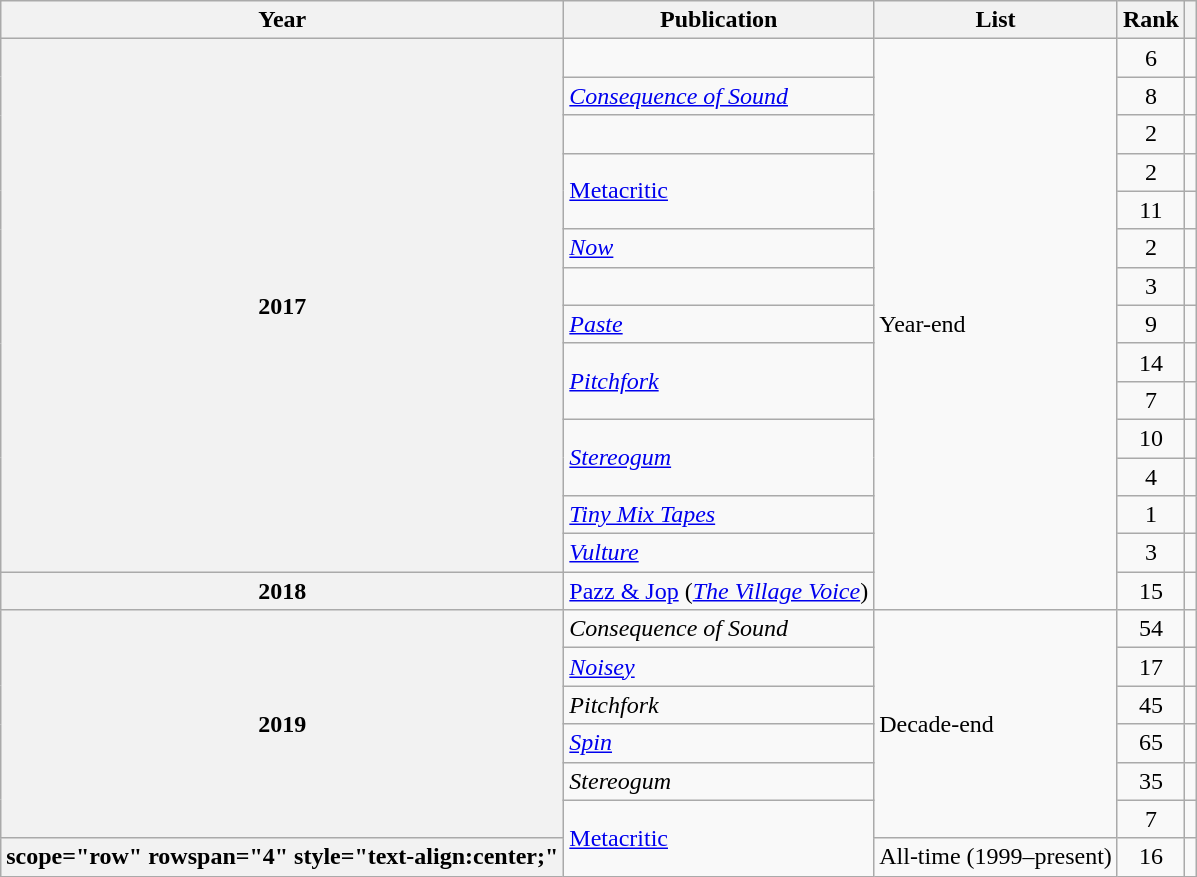<table class="wikitable sortable plainrowheaders">
<tr>
<th scope="col">Year</th>
<th scope="col">Publication</th>
<th scope="col">List</th>
<th scope="col">Rank</th>
<th scope="col" class="unsortable"></th>
</tr>
<tr>
<th rowspan="14" scope="row" style="text-align:center;">2017</th>
<td></td>
<td rowspan="15">Year-end</td>
<td style="text-align:center;">6</td>
<td style="text-align:center;"></td>
</tr>
<tr>
<td><em><a href='#'>Consequence of Sound</a></em></td>
<td style="text-align:center;">8</td>
<td style="text-align:center;"></td>
</tr>
<tr>
<td></td>
<td style="text-align:center;">2</td>
<td style="text-align:center;"></td>
</tr>
<tr>
<td rowspan="2"><a href='#'>Metacritic</a></td>
<td style="text-align:center;">2</td>
<td style="text-align:center;"></td>
</tr>
<tr>
<td style="text-align:center;">11</td>
<td style="text-align:center;"></td>
</tr>
<tr>
<td><em><a href='#'>Now</a></em></td>
<td style="text-align:center;">2</td>
<td style="text-align:center;"></td>
</tr>
<tr>
<td></td>
<td style="text-align:center;">3</td>
<td style="text-align:center;"></td>
</tr>
<tr>
<td><em><a href='#'>Paste</a></em></td>
<td style="text-align:center;">9</td>
<td style="text-align:center;"></td>
</tr>
<tr>
<td rowspan="2"><em><a href='#'>Pitchfork</a></em></td>
<td style="text-align:center;">14</td>
<td style="text-align:center;"></td>
</tr>
<tr>
<td style="text-align:center;">7</td>
<td style="text-align:center;"></td>
</tr>
<tr>
<td rowspan="2"><em><a href='#'>Stereogum</a></em></td>
<td style="text-align:center;">10</td>
<td style="text-align:center;"></td>
</tr>
<tr>
<td style="text-align:center;">4</td>
<td style="text-align:center;"></td>
</tr>
<tr>
<td><em><a href='#'>Tiny Mix Tapes</a></em></td>
<td style="text-align:center;">1</td>
<td style="text-align:center;"></td>
</tr>
<tr>
<td><em><a href='#'>Vulture</a></em></td>
<td style="text-align:center;">3</td>
<td style="text-align:center;"></td>
</tr>
<tr>
<th scope="row" style="text-align:center;">2018</th>
<td><a href='#'>Pazz & Jop</a> (<em><a href='#'>The Village Voice</a></em>)</td>
<td style="text-align:center;">15</td>
<td style="text-align:center;"></td>
</tr>
<tr>
<th rowspan="6" scope="row" style="text-align:center;">2019</th>
<td><em>Consequence of Sound</em></td>
<td rowspan="6">Decade-end</td>
<td style="text-align:center;">54</td>
<td style="text-align:center;"></td>
</tr>
<tr>
<td><em><a href='#'>Noisey</a></em></td>
<td style="text-align:center;">17</td>
<td style="text-align:center;"></td>
</tr>
<tr>
<td><em>Pitchfork</em></td>
<td style="text-align:center;">45</td>
<td style="text-align:center;"></td>
</tr>
<tr>
<td><em><a href='#'>Spin</a></em></td>
<td style="text-align:center;">65</td>
<td style="text-align:center;"></td>
</tr>
<tr>
<td><em>Stereogum</em></td>
<td style="text-align:center;">35</td>
<td style="text-align:center;"></td>
</tr>
<tr>
<td rowspan="2"><a href='#'>Metacritic</a></td>
<td style="text-align:center;">7</td>
<td style="text-align:center;"></td>
</tr>
<tr>
<th>scope="row" rowspan="4" style="text-align:center;" </th>
<td>All-time (1999–present)</td>
<td style="text-align:center;">16</td>
<td style="text-align:center;"></td>
</tr>
</table>
